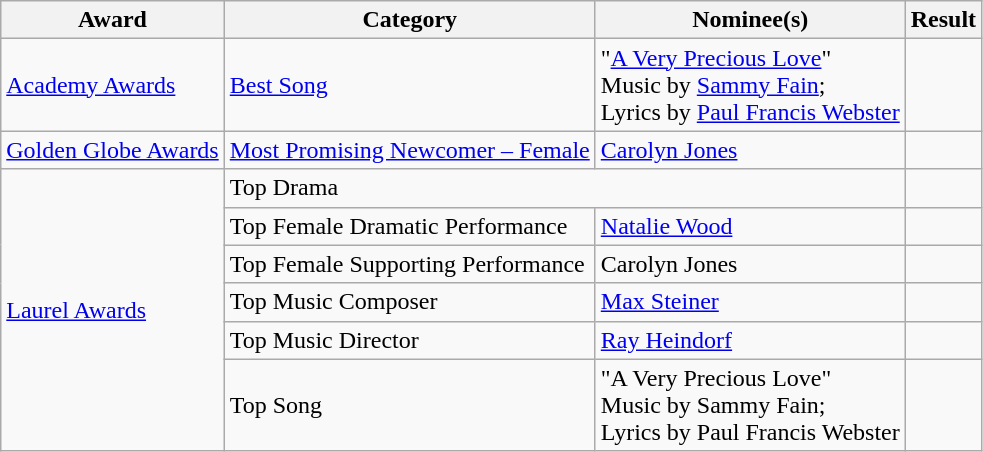<table class="wikitable plainrowheaders">
<tr>
<th>Award</th>
<th>Category</th>
<th>Nominee(s)</th>
<th>Result</th>
</tr>
<tr>
<td><a href='#'>Academy Awards</a></td>
<td><a href='#'>Best Song</a></td>
<td>"<a href='#'>A Very Precious Love</a>" <br> Music by <a href='#'>Sammy Fain</a>; <br> Lyrics by <a href='#'>Paul Francis Webster</a></td>
<td></td>
</tr>
<tr>
<td><a href='#'>Golden Globe Awards</a></td>
<td><a href='#'>Most Promising Newcomer – Female</a></td>
<td><a href='#'>Carolyn Jones</a></td>
<td></td>
</tr>
<tr>
<td rowspan="6"><a href='#'>Laurel Awards</a></td>
<td colspan="2">Top Drama</td>
<td></td>
</tr>
<tr>
<td>Top Female Dramatic Performance</td>
<td><a href='#'>Natalie Wood</a></td>
<td></td>
</tr>
<tr>
<td>Top Female Supporting Performance</td>
<td>Carolyn Jones</td>
<td></td>
</tr>
<tr>
<td>Top Music Composer</td>
<td><a href='#'>Max Steiner</a></td>
<td></td>
</tr>
<tr>
<td>Top Music Director</td>
<td><a href='#'>Ray Heindorf</a></td>
<td></td>
</tr>
<tr>
<td>Top Song</td>
<td>"A Very Precious Love" <br> Music by Sammy Fain; <br> Lyrics by Paul Francis Webster</td>
<td></td>
</tr>
</table>
